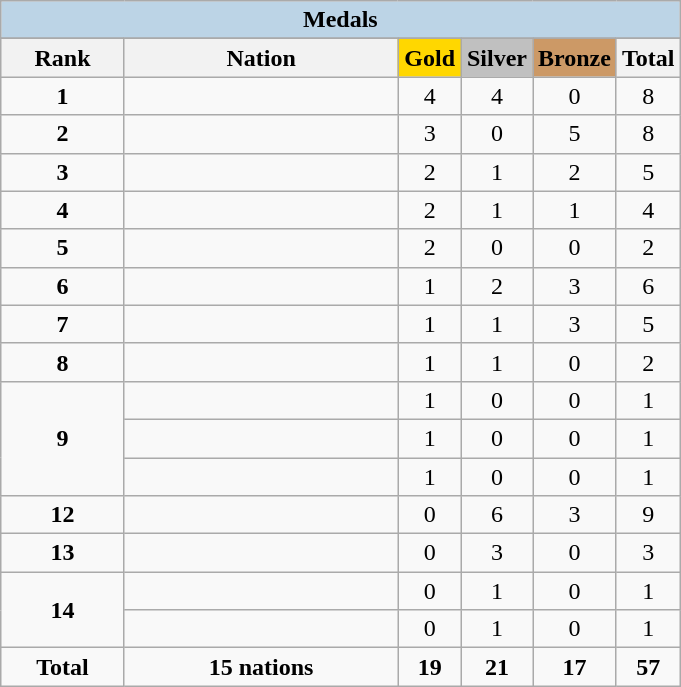<table class="wikitable" style="text-align:center">
<tr>
<td colspan="6" style="background:#BCD4E6"><strong>Medals</strong></td>
</tr>
<tr>
</tr>
<tr style="background-color:#EDEDED;">
<th width="75px" class="hintergrundfarbe5">Rank</th>
<th width="175px" class="hintergrundfarbe6">Nation</th>
<th style="background:    gold; width:35px ">Gold</th>
<th style="background:  silver; width:35px ">Silver</th>
<th style="background: #CC9966; width:35px ">Bronze</th>
<th width="35px">Total</th>
</tr>
<tr>
<td><strong>1</strong></td>
<td align=left></td>
<td>4</td>
<td>4</td>
<td>0</td>
<td>8</td>
</tr>
<tr>
<td><strong>2</strong></td>
<td align=left></td>
<td>3</td>
<td>0</td>
<td>5</td>
<td>8</td>
</tr>
<tr>
<td><strong>3</strong></td>
<td align=left></td>
<td>2</td>
<td>1</td>
<td>2</td>
<td>5</td>
</tr>
<tr>
<td><strong>4</strong></td>
<td align=left></td>
<td>2</td>
<td>1</td>
<td>1</td>
<td>4</td>
</tr>
<tr>
<td><strong>5</strong></td>
<td align=left></td>
<td>2</td>
<td>0</td>
<td>0</td>
<td>2</td>
</tr>
<tr>
<td><strong>6</strong></td>
<td align=left></td>
<td>1</td>
<td>2</td>
<td>3</td>
<td>6</td>
</tr>
<tr>
<td><strong>7</strong></td>
<td align=left></td>
<td>1</td>
<td>1</td>
<td>3</td>
<td>5</td>
</tr>
<tr>
<td><strong>8</strong></td>
<td align=left></td>
<td>1</td>
<td>1</td>
<td>0</td>
<td>2</td>
</tr>
<tr>
<td rowspan=3><strong>9</strong></td>
<td align=left></td>
<td>1</td>
<td>0</td>
<td>0</td>
<td>1</td>
</tr>
<tr>
<td align=left></td>
<td>1</td>
<td>0</td>
<td>0</td>
<td>1</td>
</tr>
<tr>
<td align=left><em></em></td>
<td>1</td>
<td>0</td>
<td>0</td>
<td>1</td>
</tr>
<tr>
<td><strong>12</strong></td>
<td align=left></td>
<td>0</td>
<td>6</td>
<td>3</td>
<td>9</td>
</tr>
<tr>
<td><strong>13</strong></td>
<td align=left><em></em></td>
<td>0</td>
<td>3</td>
<td>0</td>
<td>3</td>
</tr>
<tr>
<td rowspan=2><strong>14</strong></td>
<td align=left></td>
<td>0</td>
<td>1</td>
<td>0</td>
<td>1</td>
</tr>
<tr>
<td align=left></td>
<td>0</td>
<td>1</td>
<td>0</td>
<td>1</td>
</tr>
<tr>
<td><strong>Total</strong></td>
<td><strong>15 nations</strong></td>
<td><strong>19</strong></td>
<td><strong>21</strong></td>
<td><strong>17</strong></td>
<td><strong>57</strong></td>
</tr>
</table>
